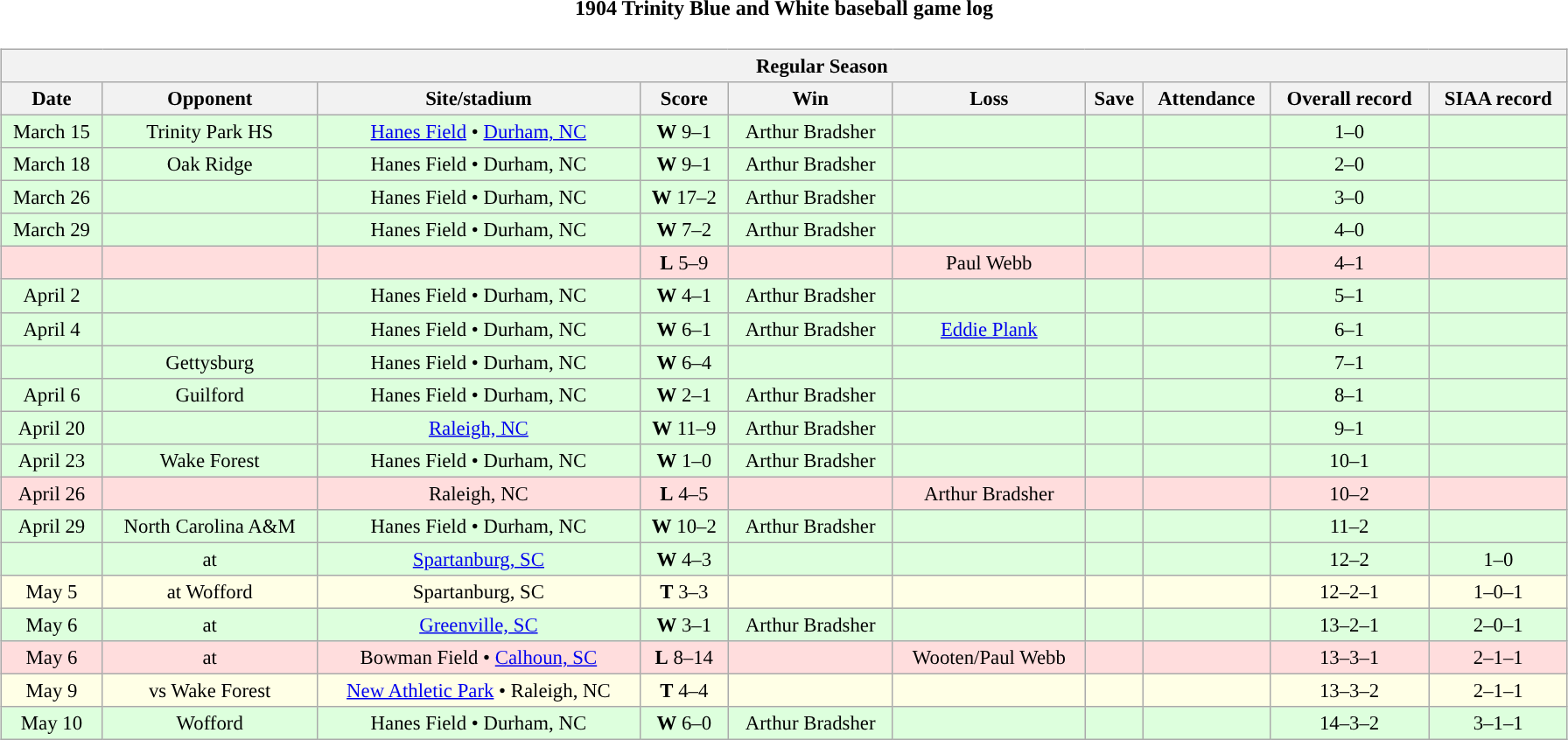<table class="toccolours" width=95% style="margin:1.5em auto; text-align:center;">
<tr>
<th colspan=2>1904 Trinity Blue and White baseball game log</th>
</tr>
<tr valign="top">
<td><br><table class="wikitable collapsible collapsed" style="margin:auto; font-size:95%; width:100%">
<tr>
<th colspan=12 style="padding-left:4em;">Regular Season</th>
</tr>
<tr>
<th>Date</th>
<th>Opponent</th>
<th>Site/stadium</th>
<th>Score</th>
<th>Win</th>
<th>Loss</th>
<th>Save</th>
<th>Attendance</th>
<th>Overall record</th>
<th>SIAA record</th>
</tr>
<tr bgcolor=DDFFDD>
<td>March 15</td>
<td>Trinity Park HS</td>
<td><a href='#'>Hanes Field</a> • <a href='#'>Durham, NC</a></td>
<td><strong>W</strong> 9–1</td>
<td>Arthur Bradsher</td>
<td></td>
<td></td>
<td></td>
<td>1–0</td>
<td></td>
</tr>
<tr bgcolor=DDFFDD>
<td>March 18</td>
<td>Oak Ridge</td>
<td>Hanes Field • Durham, NC</td>
<td><strong>W</strong> 9–1</td>
<td>Arthur Bradsher</td>
<td></td>
<td></td>
<td></td>
<td>2–0</td>
<td></td>
</tr>
<tr bgcolor=DDFFDD>
<td>March 26</td>
<td></td>
<td>Hanes Field • Durham, NC</td>
<td><strong>W</strong> 17–2</td>
<td>Arthur Bradsher</td>
<td></td>
<td></td>
<td></td>
<td>3–0</td>
<td></td>
</tr>
<tr bgcolor=DDFFDD>
<td>March 29</td>
<td></td>
<td>Hanes Field • Durham, NC</td>
<td><strong>W</strong> 7–2</td>
<td>Arthur Bradsher</td>
<td></td>
<td></td>
<td></td>
<td>4–0</td>
<td></td>
</tr>
<tr bgcolor=FFDDDD>
<td></td>
<td></td>
<td></td>
<td><strong>L</strong> 5–9</td>
<td></td>
<td>Paul Webb</td>
<td></td>
<td></td>
<td>4–1</td>
<td></td>
</tr>
<tr bgcolor=DDFFDD>
<td>April 2</td>
<td></td>
<td>Hanes Field •  Durham, NC</td>
<td><strong>W</strong> 4–1</td>
<td>Arthur Bradsher</td>
<td></td>
<td></td>
<td></td>
<td>5–1</td>
<td></td>
</tr>
<tr bgcolor=DDFFDD>
<td>April 4</td>
<td></td>
<td>Hanes Field • Durham, NC</td>
<td><strong>W</strong> 6–1</td>
<td>Arthur Bradsher</td>
<td><a href='#'>Eddie Plank</a></td>
<td></td>
<td></td>
<td>6–1</td>
<td></td>
</tr>
<tr bgcolor=DDFFDD>
<td></td>
<td>Gettysburg</td>
<td>Hanes Field • Durham, NC</td>
<td><strong>W</strong> 6–4</td>
<td></td>
<td></td>
<td></td>
<td></td>
<td>7–1</td>
<td></td>
</tr>
<tr bgcolor=DDFFDD>
<td>April  6</td>
<td>Guilford</td>
<td>Hanes Field • Durham, NC</td>
<td><strong>W</strong> 2–1</td>
<td>Arthur Bradsher</td>
<td></td>
<td></td>
<td></td>
<td>8–1</td>
<td></td>
</tr>
<tr bgcolor=DDFFDD>
<td>April 20</td>
<td></td>
<td><a href='#'>Raleigh, NC</a></td>
<td><strong>W</strong> 11–9</td>
<td>Arthur Bradsher</td>
<td></td>
<td></td>
<td></td>
<td>9–1</td>
<td></td>
</tr>
<tr bgcolor=DDFFDD>
<td>April 23</td>
<td>Wake Forest</td>
<td>Hanes Field • Durham, NC</td>
<td><strong>W</strong> 1–0</td>
<td>Arthur Bradsher</td>
<td></td>
<td></td>
<td></td>
<td>10–1</td>
<td></td>
</tr>
<tr bgcolor=FFDDDD>
<td>April 26</td>
<td></td>
<td>Raleigh, NC</td>
<td><strong>L</strong> 4–5</td>
<td></td>
<td>Arthur Bradsher</td>
<td></td>
<td></td>
<td>10–2</td>
<td></td>
</tr>
<tr bgcolor=DDFFDD>
<td>April 29</td>
<td>North Carolina A&M</td>
<td>Hanes Field • Durham, NC</td>
<td><strong>W</strong> 10–2</td>
<td>Arthur Bradsher</td>
<td></td>
<td></td>
<td></td>
<td>11–2</td>
<td></td>
</tr>
<tr bgcolor=DDFFDD>
<td></td>
<td>at </td>
<td><a href='#'>Spartanburg, SC</a></td>
<td><strong>W</strong> 4–3</td>
<td></td>
<td></td>
<td></td>
<td></td>
<td>12–2</td>
<td>1–0</td>
</tr>
<tr bgcolor=FFFFE6>
<td>May 5</td>
<td>at Wofford</td>
<td>Spartanburg, SC</td>
<td><strong>T</strong> 3–3</td>
<td></td>
<td></td>
<td></td>
<td></td>
<td>12–2–1</td>
<td>1–0–1</td>
</tr>
<tr bgcolor=DDFFDD>
<td>May 6</td>
<td>at </td>
<td><a href='#'>Greenville, SC</a></td>
<td><strong>W</strong> 3–1</td>
<td>Arthur Bradsher</td>
<td></td>
<td></td>
<td></td>
<td>13–2–1</td>
<td>2–0–1</td>
</tr>
<tr bgcolor=FFDDDD>
<td>May 6</td>
<td>at </td>
<td>Bowman Field • <a href='#'>Calhoun, SC</a></td>
<td><strong>L</strong> 8–14</td>
<td></td>
<td>Wooten/Paul Webb</td>
<td></td>
<td></td>
<td>13–3–1</td>
<td>2–1–1</td>
</tr>
<tr bgcolor=FFFFE6>
<td>May 9</td>
<td>vs Wake Forest</td>
<td><a href='#'>New Athletic Park</a> • Raleigh, NC</td>
<td><strong>T</strong> 4–4</td>
<td></td>
<td></td>
<td></td>
<td></td>
<td>13–3–2</td>
<td>2–1–1</td>
</tr>
<tr bgcolor=DDFFDD>
<td>May 10</td>
<td>Wofford</td>
<td>Hanes Field •  Durham, NC</td>
<td><strong>W</strong> 6–0</td>
<td>Arthur Bradsher</td>
<td></td>
<td></td>
<td></td>
<td>14–3–2</td>
<td>3–1–1</td>
</tr>
</table>
</td>
</tr>
</table>
